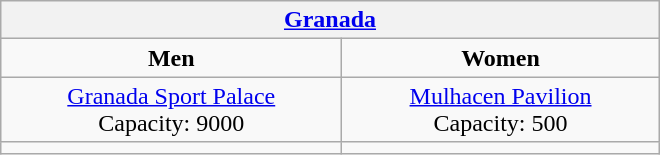<table class="wikitable" style="text-align:center;" width=440px>
<tr>
<th colspan=2><a href='#'>Granada</a></th>
</tr>
<tr>
<td width=220px><strong>Men</strong></td>
<td><strong>Women</strong></td>
</tr>
<tr>
<td><a href='#'>Granada Sport Palace</a><br>Capacity: 9000</td>
<td><a href='#'>Mulhacen Pavilion</a><br>Capacity: 500</td>
</tr>
<tr>
<td></td>
<td></td>
</tr>
</table>
